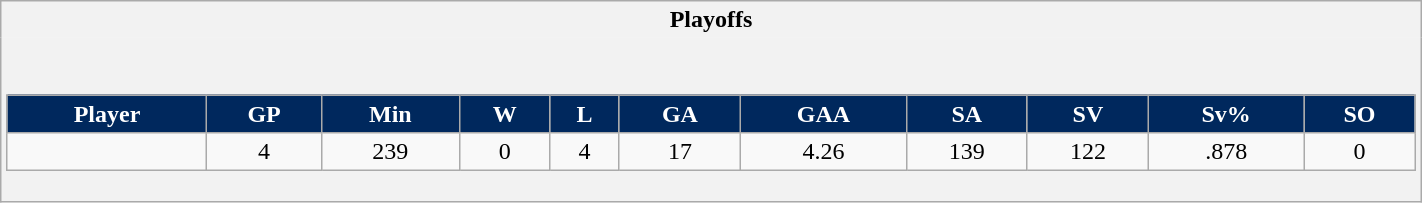<table class="wikitable" style="border: 1px solid #aaa;" width="75%">
<tr>
<th style="border: 0;">Playoffs</th>
</tr>
<tr>
<td style="background: #f2f2f2; border: 0; text-align: center;"><br><table class="wikitable sortable" width="100%">
<tr align="center"  bgcolor="#dddddd">
<th style="background:#00285D; color: #FFFFFF;">Player</th>
<th style="background:#00285D; color: #FFFFFF;">GP</th>
<th style="background:#00285D; color: #FFFFFF;">Min</th>
<th style="background:#00285D; color: #FFFFFF;">W</th>
<th style="background:#00285D; color: #FFFFFF;">L</th>
<th style="background:#00285D; color: #FFFFFF;">GA</th>
<th style="background:#00285D; color: #FFFFFF;">GAA</th>
<th style="background:#00285D; color: #FFFFFF;">SA</th>
<th style="background:#00285D; color: #FFFFFF;">SV</th>
<th style="background:#00285D; color: #FFFFFF;">Sv%</th>
<th style="background:#00285D; color: #FFFFFF;">SO</th>
</tr>
<tr align=center>
<td></td>
<td>4</td>
<td>239</td>
<td>0</td>
<td>4</td>
<td>17</td>
<td>4.26</td>
<td>139</td>
<td>122</td>
<td>.878</td>
<td>0</td>
</tr>
</table>
</td>
</tr>
</table>
